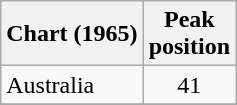<table class="wikitable">
<tr>
<th>Chart (1965)</th>
<th>Peak<br>position</th>
</tr>
<tr>
<td>Australia</td>
<td style="text-align:center;">41</td>
</tr>
<tr>
</tr>
</table>
